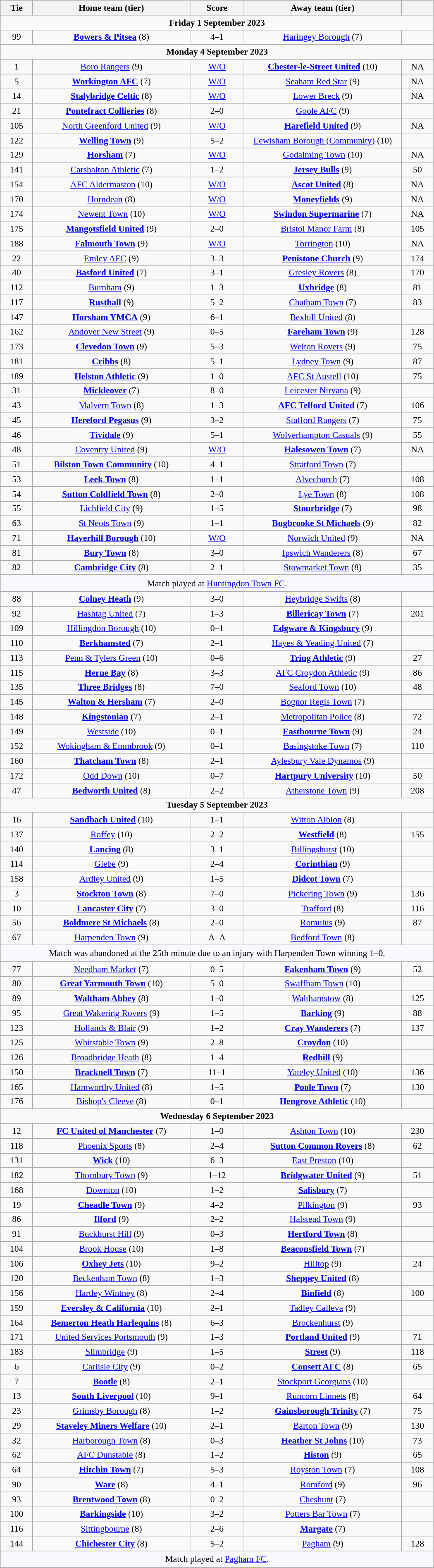<table class="wikitable" style="width:700px;text-align:center;font-size:90%">
<tr>
<th scope="col" style="width: 7.50%">Tie</th>
<th scope="col" style="width:36.25%">Home team (tier)</th>
<th scope="col" style="width:12.50%">Score</th>
<th scope="col" style="width:36.25%">Away team (tier)</th>
<th scope="col" style="width: 7.50%"></th>
</tr>
<tr>
<td colspan="5"><strong>Friday 1 September 2023</strong></td>
</tr>
<tr>
<td>99</td>
<td><strong><a href='#'>Bowers & Pitsea</a></strong> (8)</td>
<td>4–1</td>
<td><a href='#'>Haringey Borough</a> (7)</td>
<td></td>
</tr>
<tr>
<td colspan="5"><strong>Monday 4 September 2023</strong></td>
</tr>
<tr>
<td>1</td>
<td><a href='#'>Boro Rangers</a> (9)</td>
<td><a href='#'>W/O</a></td>
<td><strong><a href='#'>Chester-le-Street United</a></strong> (10)</td>
<td>NA</td>
</tr>
<tr>
<td>5</td>
<td><strong><a href='#'>Workington AFC</a></strong> (7)</td>
<td><a href='#'>W/O</a></td>
<td><a href='#'>Seaham Red Star</a> (9)</td>
<td>NA</td>
</tr>
<tr>
<td>14</td>
<td><strong><a href='#'>Stalybridge Celtic</a></strong> (8)</td>
<td><a href='#'>W/O</a></td>
<td><a href='#'>Lower Breck</a> (9)</td>
<td>NA</td>
</tr>
<tr>
<td>21</td>
<td><strong><a href='#'>Pontefract Collieries</a></strong> (8)</td>
<td>2–0</td>
<td><a href='#'>Goole AFC</a> (9)</td>
<td></td>
</tr>
<tr>
<td>105</td>
<td><a href='#'>North Greenford United</a> (9)</td>
<td><a href='#'>W/O</a></td>
<td><strong><a href='#'>Harefield United</a></strong> (9)</td>
<td>NA</td>
</tr>
<tr>
<td>122</td>
<td><strong><a href='#'>Welling Town</a></strong> (9)</td>
<td>5–2</td>
<td><a href='#'>Lewisham Borough (Community)</a> (10)</td>
<td></td>
</tr>
<tr>
<td>129</td>
<td><strong><a href='#'>Horsham</a></strong> (7)</td>
<td><a href='#'>W/O</a></td>
<td><a href='#'>Godalming Town</a> (10)</td>
<td>NA</td>
</tr>
<tr>
<td>141</td>
<td><a href='#'>Carshalton Athletic</a> (7)</td>
<td>1–2</td>
<td><strong><a href='#'>Jersey Bulls</a></strong> (9)</td>
<td>50</td>
</tr>
<tr>
<td>154</td>
<td><a href='#'>AFC Aldermaston</a> (10)</td>
<td><a href='#'>W/O</a></td>
<td><strong><a href='#'>Ascot United</a></strong> (8)</td>
<td>NA</td>
</tr>
<tr>
<td>170</td>
<td><a href='#'>Horndean</a> (8)</td>
<td><a href='#'>W/O</a></td>
<td><strong><a href='#'>Moneyfields</a></strong> (9)</td>
<td>NA</td>
</tr>
<tr>
<td>174</td>
<td><a href='#'>Newent Town</a> (10)</td>
<td><a href='#'>W/O</a></td>
<td><strong><a href='#'>Swindon Supermarine</a></strong> (7)</td>
<td>NA</td>
</tr>
<tr>
<td>175</td>
<td><strong><a href='#'>Mangotsfield United</a></strong> (9)</td>
<td>2–0</td>
<td><a href='#'>Bristol Manor Farm</a> (8)</td>
<td>105</td>
</tr>
<tr>
<td>188</td>
<td><strong><a href='#'>Falmouth Town</a></strong> (9)</td>
<td><a href='#'>W/O</a></td>
<td><a href='#'>Torrington</a> (10)</td>
<td>NA</td>
</tr>
<tr>
<td>22</td>
<td><a href='#'>Emley AFC</a> (9)</td>
<td>3–3 </td>
<td><strong><a href='#'>Penistone Church</a></strong> (9)</td>
<td>174</td>
</tr>
<tr>
<td>40</td>
<td><strong><a href='#'>Basford United</a></strong> (7)</td>
<td>3–1</td>
<td><a href='#'>Gresley Rovers</a> (8)</td>
<td>170</td>
</tr>
<tr>
<td>112</td>
<td><a href='#'>Burnham</a> (9)</td>
<td>1–3</td>
<td><strong><a href='#'>Uxbridge</a></strong> (8)</td>
<td>81</td>
</tr>
<tr>
<td>117</td>
<td><strong><a href='#'>Rusthall</a></strong> (9)</td>
<td>5–2</td>
<td><a href='#'>Chatham Town</a> (7)</td>
<td>83</td>
</tr>
<tr>
<td>147</td>
<td><strong><a href='#'>Horsham YMCA</a></strong> (9)</td>
<td>6–1</td>
<td><a href='#'>Bexhill United</a> (8)</td>
<td></td>
</tr>
<tr>
<td>162</td>
<td><a href='#'>Andover New Street</a> (9)</td>
<td>0–5</td>
<td><strong><a href='#'>Fareham Town</a></strong> (9)</td>
<td>128</td>
</tr>
<tr>
<td>173</td>
<td><strong><a href='#'>Clevedon Town</a></strong> (9)</td>
<td>5–3</td>
<td><a href='#'>Welton Rovers</a> (9)</td>
<td>75</td>
</tr>
<tr>
<td>181</td>
<td><strong><a href='#'>Cribbs</a></strong> (8)</td>
<td>5–1</td>
<td><a href='#'>Lydney Town</a> (9)</td>
<td>87</td>
</tr>
<tr>
<td>189</td>
<td><strong><a href='#'>Helston Athletic</a></strong> (9)</td>
<td>1–0</td>
<td><a href='#'>AFC St Austell</a> (10)</td>
<td>75</td>
</tr>
<tr>
<td>31</td>
<td><strong><a href='#'>Mickleover</a></strong> (7)</td>
<td>8–0</td>
<td><a href='#'>Leicester Nirvana</a> (9)</td>
<td></td>
</tr>
<tr>
<td>43</td>
<td><a href='#'>Malvern Town</a> (8)</td>
<td>1–3</td>
<td><strong><a href='#'>AFC Telford United</a></strong> (7)</td>
<td>106</td>
</tr>
<tr>
<td>45</td>
<td><strong><a href='#'>Hereford Pegasus</a></strong> (9)</td>
<td>3–2</td>
<td><a href='#'>Stafford Rangers</a> (7)</td>
<td>75</td>
</tr>
<tr>
<td>46</td>
<td><strong><a href='#'>Tividale</a></strong> (9)</td>
<td>5–1</td>
<td><a href='#'>Wolverhampton Casuals</a> (9)</td>
<td>55</td>
</tr>
<tr>
<td>48</td>
<td><a href='#'>Coventry United</a> (9)</td>
<td><a href='#'>W/O</a></td>
<td><strong><a href='#'>Halesowen Town</a></strong> (7)</td>
<td>NA</td>
</tr>
<tr>
<td>51</td>
<td><strong><a href='#'>Bilston Town Community</a></strong> (10)</td>
<td>4–1</td>
<td><a href='#'>Stratford Town</a> (7)</td>
<td></td>
</tr>
<tr>
<td>53</td>
<td><strong><a href='#'>Leek Town</a></strong> (8)</td>
<td>1–1 </td>
<td><a href='#'>Alvechurch</a> (7)</td>
<td>108</td>
</tr>
<tr>
<td>54</td>
<td><strong><a href='#'>Sutton Coldfield Town</a></strong> (8)</td>
<td>2–0</td>
<td><a href='#'>Lye Town</a> (8)</td>
<td>108</td>
</tr>
<tr>
<td>55</td>
<td><a href='#'>Lichfield City</a> (9)</td>
<td>1–5</td>
<td><strong><a href='#'>Stourbridge</a></strong> (7)</td>
<td>98</td>
</tr>
<tr>
<td>63</td>
<td><a href='#'>St Neots Town</a> (9)</td>
<td>1–1 </td>
<td><strong><a href='#'>Bugbrooke St Michaels</a></strong> (9)</td>
<td>82</td>
</tr>
<tr>
<td>71</td>
<td><strong><a href='#'>Haverhill Borough</a></strong> (10)</td>
<td><a href='#'>W/O</a></td>
<td><a href='#'>Norwich United</a> (9)</td>
<td>NA</td>
</tr>
<tr>
<td>81</td>
<td><strong><a href='#'>Bury Town</a></strong> (8)</td>
<td>3–0</td>
<td><a href='#'>Ipswich Wanderers</a> (8)</td>
<td>67</td>
</tr>
<tr>
<td>82</td>
<td><strong><a href='#'>Cambridge City</a></strong> (8)</td>
<td>2–1</td>
<td><a href='#'>Stowmarket Town</a> (8)</td>
<td>35</td>
</tr>
<tr>
<td colspan="5" style="background:GhostWhite;height:20px;text-align:center">Match played at <a href='#'>Huntingdon Town FC</a>.</td>
</tr>
<tr>
<td>88</td>
<td><strong><a href='#'>Colney Heath</a></strong> (9)</td>
<td>3–0</td>
<td><a href='#'>Heybridge Swifts</a> (8)</td>
<td></td>
</tr>
<tr>
<td>92</td>
<td><a href='#'>Hashtag United</a> (7)</td>
<td>1–3</td>
<td><strong><a href='#'>Billericay Town</a></strong> (7)</td>
<td>201</td>
</tr>
<tr>
<td>109</td>
<td><a href='#'>Hillingdon Borough</a> (10)</td>
<td>0–1</td>
<td><strong><a href='#'>Edgware & Kingsbury</a></strong> (9)</td>
<td></td>
</tr>
<tr>
<td>110</td>
<td><strong><a href='#'>Berkhamsted</a></strong> (7)</td>
<td>2–1</td>
<td><a href='#'>Hayes & Yeading United</a> (7)</td>
<td></td>
</tr>
<tr>
<td>113</td>
<td><a href='#'>Penn & Tylers Green</a> (10)</td>
<td>0–6</td>
<td><strong><a href='#'>Tring Athletic</a></strong> (9)</td>
<td>27</td>
</tr>
<tr>
<td>115</td>
<td><strong><a href='#'>Herne Bay</a></strong> (8)</td>
<td>3–3 </td>
<td><a href='#'>AFC Croydon Athletic</a> (9)</td>
<td>86</td>
</tr>
<tr>
<td>135</td>
<td><strong><a href='#'>Three Bridges</a></strong> (8)</td>
<td>7–0</td>
<td><a href='#'>Seaford Town</a> (10)</td>
<td>48</td>
</tr>
<tr>
<td>145</td>
<td><strong><a href='#'>Walton & Hersham</a></strong> (7)</td>
<td>2–0</td>
<td><a href='#'>Bognor Regis Town</a> (7)</td>
<td></td>
</tr>
<tr>
<td>148</td>
<td><strong><a href='#'>Kingstonian</a></strong> (7)</td>
<td>2–1</td>
<td><a href='#'>Metropolitan Police</a> (8)</td>
<td>72</td>
</tr>
<tr>
<td>149</td>
<td><a href='#'>Westside</a> (10)</td>
<td>0–1</td>
<td><strong><a href='#'>Eastbourne Town</a></strong> (9)</td>
<td>24</td>
</tr>
<tr>
<td>152</td>
<td><a href='#'>Wokingham & Emmbrook</a> (9)</td>
<td>0–1</td>
<td><a href='#'>Basingstoke Town</a> (7)</td>
<td>110</td>
</tr>
<tr>
<td>160</td>
<td><strong><a href='#'>Thatcham Town</a></strong> (8)</td>
<td>2–1</td>
<td><a href='#'>Aylesbury Vale Dynamos</a> (9)</td>
<td></td>
</tr>
<tr>
<td>172</td>
<td><a href='#'>Odd Down</a> (10)</td>
<td>0–7</td>
<td><strong><a href='#'>Hartpury University</a></strong> (10)</td>
<td>50</td>
</tr>
<tr>
<td>47</td>
<td><strong><a href='#'>Bedworth United</a></strong> (8)</td>
<td>2–2 </td>
<td><a href='#'>Atherstone Town</a> (9)</td>
<td>208</td>
</tr>
<tr>
<td colspan="5"><strong>Tuesday 5 September 2023</strong></td>
</tr>
<tr>
<td>16</td>
<td><strong><a href='#'>Sandbach United</a></strong> (10)</td>
<td>1–1 </td>
<td><a href='#'>Witton Albion</a> (8)</td>
<td></td>
</tr>
<tr>
<td>137</td>
<td><a href='#'>Roffey</a> (10)</td>
<td>2–2 </td>
<td><strong><a href='#'>Westfield</a></strong> (8)</td>
<td>155</td>
</tr>
<tr>
<td>140</td>
<td><strong><a href='#'>Lancing</a></strong> (8)</td>
<td>3–1</td>
<td><a href='#'>Billingshurst</a> (10)</td>
<td></td>
</tr>
<tr>
<td>114</td>
<td><a href='#'>Glebe</a> (9)</td>
<td>2–4</td>
<td><strong><a href='#'>Corinthian</a></strong> (9)</td>
<td></td>
</tr>
<tr>
<td>158</td>
<td><a href='#'>Ardley United</a> (9)</td>
<td>1–5</td>
<td><strong><a href='#'>Didcot Town</a></strong> (7)</td>
<td></td>
</tr>
<tr>
<td>3</td>
<td><strong><a href='#'>Stockton Town</a></strong> (8)</td>
<td>7–0</td>
<td><a href='#'>Pickering Town</a> (9)</td>
<td>136</td>
</tr>
<tr>
<td>10</td>
<td><strong><a href='#'>Lancaster City</a></strong> (7)</td>
<td>3–0</td>
<td><a href='#'>Trafford</a> (8)</td>
<td>116</td>
</tr>
<tr>
<td>56</td>
<td><strong><a href='#'>Boldmere St Michaels</a></strong> (8)</td>
<td>2–0</td>
<td><a href='#'>Romulus</a> (9)</td>
<td>87</td>
</tr>
<tr>
<td>67</td>
<td><a href='#'>Harpenden Town</a> (9)</td>
<td>A–A</td>
<td><a href='#'>Bedford Town</a> (8)</td>
<td></td>
</tr>
<tr>
<td colspan="5" style="background:GhostWhite;height:20px;text-align:center">Match was abandoned at the 25th minute due to an injury with Harpenden Town winning 1–0.</td>
</tr>
<tr>
<td>77</td>
<td><a href='#'>Needham Market</a> (7)</td>
<td>0–5</td>
<td><strong><a href='#'>Fakenham Town</a></strong> (9)</td>
<td>52</td>
</tr>
<tr>
<td>80</td>
<td><strong><a href='#'>Great Yarmouth Town</a></strong> (10)</td>
<td>5–0</td>
<td><a href='#'>Swaffham Town</a> (10)</td>
<td></td>
</tr>
<tr>
<td>89</td>
<td><strong><a href='#'>Waltham Abbey</a></strong> (8)</td>
<td>1–0</td>
<td><a href='#'>Walthamstow</a> (8)</td>
<td>125</td>
</tr>
<tr>
<td>95</td>
<td><a href='#'>Great Wakering Rovers</a> (9)</td>
<td>1–5</td>
<td><strong><a href='#'>Barking</a></strong> (9)</td>
<td>88</td>
</tr>
<tr>
<td>123</td>
<td><a href='#'>Hollands & Blair</a> (9)</td>
<td>1–2</td>
<td><strong> <a href='#'>Cray Wanderers</a></strong> (7)</td>
<td>137</td>
</tr>
<tr>
<td>125</td>
<td><a href='#'>Whitstable Town</a> (9)</td>
<td>2–8</td>
<td><strong><a href='#'>Croydon</a></strong> (10)</td>
<td></td>
</tr>
<tr>
<td>126</td>
<td><a href='#'>Broadbridge Heath</a> (8)</td>
<td>1–4</td>
<td><strong><a href='#'>Redhill</a></strong> (9)</td>
<td></td>
</tr>
<tr>
<td>150</td>
<td><strong><a href='#'>Bracknell Town</a></strong> (7)</td>
<td>11–1</td>
<td><a href='#'>Yateley United</a> (10)</td>
<td>136</td>
</tr>
<tr>
<td>165</td>
<td><a href='#'>Hamworthy United</a> (8)</td>
<td>1–5</td>
<td><strong><a href='#'>Poole Town</a></strong> (7)</td>
<td>130</td>
</tr>
<tr>
<td>176</td>
<td><a href='#'>Bishop's Cleeve</a> (8)</td>
<td>0–1</td>
<td><strong><a href='#'>Hengrove Athletic</a></strong> (10)</td>
<td></td>
</tr>
<tr>
<td colspan="5"><strong>Wednesday 6 September 2023</strong></td>
</tr>
<tr>
<td>12</td>
<td><strong><a href='#'>FC United of Manchester</a></strong> (7)</td>
<td>1–0</td>
<td><a href='#'>Ashton Town</a> (10)</td>
<td>230</td>
</tr>
<tr>
<td>118</td>
<td><a href='#'>Phoenix Sports</a> (8)</td>
<td>2–4</td>
<td><strong><a href='#'>Sutton Common Rovers</a></strong> (8)</td>
<td>62</td>
</tr>
<tr>
<td>131</td>
<td><strong><a href='#'>Wick</a></strong> (10)</td>
<td>6–3</td>
<td><a href='#'>East Preston</a> (10)</td>
<td></td>
</tr>
<tr>
<td>182</td>
<td><a href='#'>Thornbury Town</a> (9)</td>
<td>1–12</td>
<td><strong><a href='#'>Bridgwater United</a></strong> (9)</td>
<td>51</td>
</tr>
<tr>
<td>168</td>
<td><a href='#'>Downton</a> (10)</td>
<td>1–2</td>
<td><strong><a href='#'>Salisbury</a></strong> (7)</td>
<td></td>
</tr>
<tr>
<td>19</td>
<td><strong><a href='#'>Cheadle Town</a></strong> (9)</td>
<td>4–2</td>
<td><a href='#'>Pilkington</a> (9)</td>
<td>93</td>
</tr>
<tr>
<td>86</td>
<td><strong><a href='#'>Ilford</a></strong> (9)</td>
<td>2–2 </td>
<td><a href='#'>Halstead Town</a> (9)</td>
<td></td>
</tr>
<tr>
<td>91</td>
<td><a href='#'>Buckhurst Hill</a> (9)</td>
<td>0–3</td>
<td><strong><a href='#'>Hertford Town</a></strong> (8)</td>
<td></td>
</tr>
<tr>
<td>104</td>
<td><a href='#'>Brook House</a> (10)</td>
<td>1–8</td>
<td><strong><a href='#'>Beaconsfield Town</a></strong> (7)</td>
<td></td>
</tr>
<tr>
<td>106</td>
<td><strong><a href='#'>Oxhey Jets</a></strong> (10)</td>
<td>9–2</td>
<td><a href='#'>Hilltop</a> (9)</td>
<td>24</td>
</tr>
<tr>
<td>120</td>
<td><a href='#'>Beckenham Town</a> (8)</td>
<td>1–3</td>
<td><strong><a href='#'>Sheppey United</a></strong> (8)</td>
<td></td>
</tr>
<tr>
<td>156</td>
<td><a href='#'>Hartley Wintney</a> (8)</td>
<td>2–4</td>
<td><strong><a href='#'>Binfield</a></strong> (8)</td>
<td>100</td>
</tr>
<tr>
<td>159</td>
<td><strong><a href='#'>Eversley & California</a></strong> (10)</td>
<td>2–1</td>
<td><a href='#'>Tadley Calleva</a> (9)</td>
<td></td>
</tr>
<tr>
<td>164</td>
<td><strong><a href='#'>Bemerton Heath Harlequins</a></strong> (8)</td>
<td>6–3</td>
<td><a href='#'>Brockenhurst</a> (9)</td>
<td></td>
</tr>
<tr>
<td>171</td>
<td><a href='#'>United Services Portsmouth</a> (9)</td>
<td>1–3</td>
<td><strong><a href='#'>Portland United</a></strong> (9)</td>
<td>71</td>
</tr>
<tr>
<td>183</td>
<td><a href='#'>Slimbridge</a> (9)</td>
<td>1–5</td>
<td><strong><a href='#'>Street</a></strong> (9)</td>
<td>118</td>
</tr>
<tr>
<td>6</td>
<td><a href='#'>Carlisle City</a> (9)</td>
<td>0–2</td>
<td><strong><a href='#'>Consett AFC</a></strong> (8)</td>
<td>65</td>
</tr>
<tr>
<td>7</td>
<td><strong><a href='#'>Bootle</a></strong> (8)</td>
<td>2–1</td>
<td><a href='#'>Stockport Georgians</a> (10)</td>
<td></td>
</tr>
<tr>
<td>13</td>
<td><strong><a href='#'>South Liverpool</a></strong> (10)</td>
<td>9–1</td>
<td><a href='#'>Runcorn Linnets</a> (8)</td>
<td>64</td>
</tr>
<tr>
<td>23</td>
<td><a href='#'>Grimsby Borough</a> (8)</td>
<td>1–2</td>
<td><strong><a href='#'>Gainsborough Trinity</a></strong> (7)</td>
<td>75</td>
</tr>
<tr>
<td>29</td>
<td><strong><a href='#'>Staveley Miners Welfare</a></strong> (10)</td>
<td>2–1</td>
<td><a href='#'>Barton Town</a> (9)</td>
<td>130</td>
</tr>
<tr>
<td>32</td>
<td><a href='#'>Harborough Town</a> (8)</td>
<td>0–3</td>
<td><strong><a href='#'>Heather St Johns</a></strong> (10)</td>
<td>73</td>
</tr>
<tr>
<td>62</td>
<td><a href='#'>AFC Dunstable</a> (8)</td>
<td>1–2</td>
<td><strong><a href='#'>Histon</a></strong> (9)</td>
<td>65</td>
</tr>
<tr>
<td>64</td>
<td><strong><a href='#'>Hitchin Town</a></strong> (7)</td>
<td>5–3</td>
<td><a href='#'>Royston Town</a> (7)</td>
<td>108</td>
</tr>
<tr>
<td>90</td>
<td><strong><a href='#'>Ware</a></strong> (8)</td>
<td>4–1</td>
<td><a href='#'>Romford</a> (9)</td>
<td>96</td>
</tr>
<tr>
<td>93</td>
<td><strong><a href='#'>Brentwood Town</a></strong> (8)</td>
<td>0–2</td>
<td><a href='#'>Cheshunt</a> (7)</td>
<td></td>
</tr>
<tr>
<td>100</td>
<td><strong><a href='#'>Barkingside</a></strong> (10)</td>
<td>3–2</td>
<td><a href='#'>Potters Bar Town</a> (7)</td>
<td></td>
</tr>
<tr>
<td>116</td>
<td><a href='#'>Sittingbourne</a> (8)</td>
<td>2–6</td>
<td><strong><a href='#'>Margate</a></strong> (7)</td>
<td></td>
</tr>
<tr>
<td>144</td>
<td><strong><a href='#'>Chichester City</a></strong> (8)</td>
<td>5–2</td>
<td><a href='#'>Pagham</a> (9)</td>
<td>128</td>
</tr>
<tr>
<td colspan="5" style="background:GhostWhite;height:20px;text-align:center">Match played at <a href='#'>Pagham FC</a>.</td>
</tr>
<tr>
</tr>
</table>
